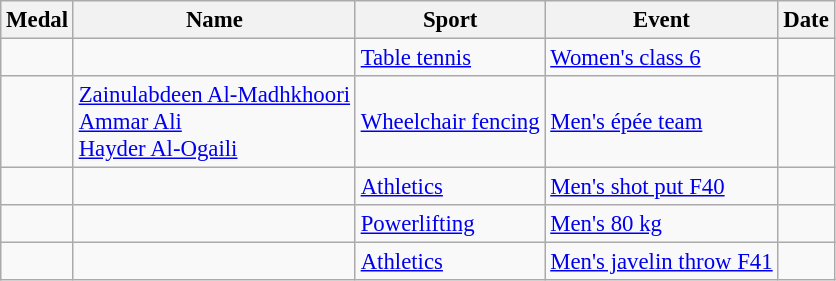<table class="wikitable sortable" style="font-size: 95%;">
<tr>
<th>Medal</th>
<th>Name</th>
<th>Sport</th>
<th>Event</th>
<th>Date</th>
</tr>
<tr>
<td></td>
<td></td>
<td><a href='#'>Table tennis</a></td>
<td><a href='#'>Women's class 6</a></td>
<td></td>
</tr>
<tr>
<td></td>
<td><a href='#'>Zainulabdeen Al-Madhkhoori</a><br><a href='#'>Ammar Ali</a><br><a href='#'>Hayder Al-Ogaili</a></td>
<td><a href='#'>Wheelchair fencing</a></td>
<td><a href='#'>Men's épée team</a></td>
<td></td>
</tr>
<tr>
<td></td>
<td></td>
<td><a href='#'>Athletics</a></td>
<td><a href='#'>Men's shot put F40</a></td>
<td></td>
</tr>
<tr>
<td></td>
<td></td>
<td><a href='#'>Powerlifting</a></td>
<td><a href='#'>Men's 80 kg</a></td>
<td></td>
</tr>
<tr>
<td></td>
<td></td>
<td><a href='#'>Athletics</a></td>
<td><a href='#'>Men's javelin throw F41</a></td>
<td></td>
</tr>
</table>
